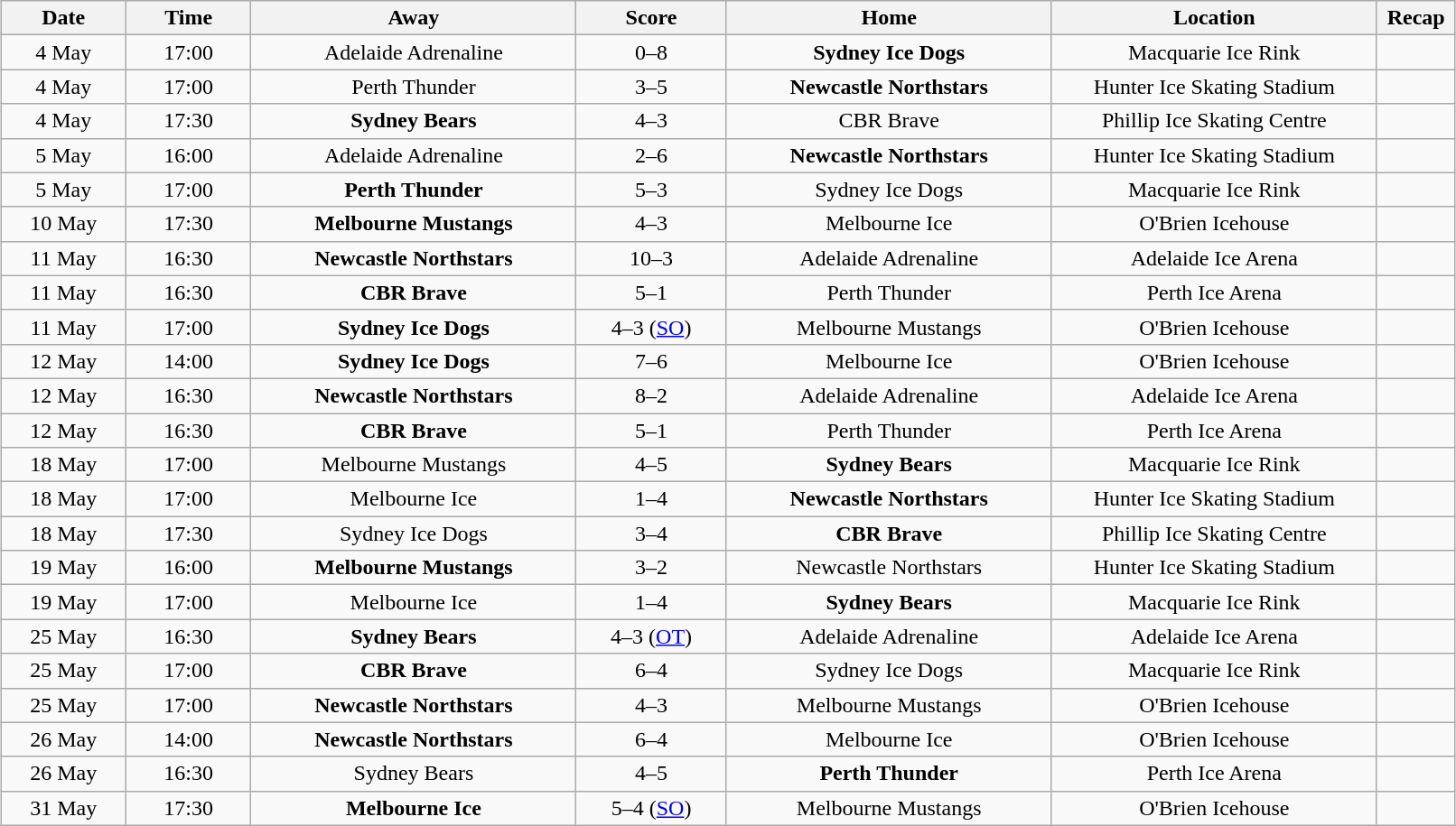<table class="wikitable" width="85%" style="margin: 1em auto 1em auto">
<tr>
<th width="5%">Date</th>
<th width="5%">Time</th>
<th width="13%">Away</th>
<th width="6%">Score</th>
<th width="13%">Home</th>
<th width="13%">Location</th>
<th width="1%">Recap</th>
</tr>
<tr align="center">
<td>4 May</td>
<td>17:00</td>
<td>Adelaide Adrenaline</td>
<td>0–8</td>
<td><strong>Sydney Ice Dogs</strong></td>
<td>Macquarie Ice Rink</td>
<td></td>
</tr>
<tr align="center">
<td>4 May</td>
<td>17:00</td>
<td>Perth Thunder</td>
<td>3–5</td>
<td><strong>Newcastle Northstars</strong></td>
<td>Hunter Ice Skating Stadium</td>
<td></td>
</tr>
<tr align="center">
<td>4 May</td>
<td>17:30</td>
<td><strong>Sydney Bears</strong></td>
<td>4–3</td>
<td>CBR Brave</td>
<td>Phillip Ice Skating Centre</td>
<td></td>
</tr>
<tr align="center">
<td>5 May</td>
<td>16:00</td>
<td>Adelaide Adrenaline</td>
<td>2–6</td>
<td><strong>Newcastle Northstars</strong></td>
<td>Hunter Ice Skating Stadium</td>
<td></td>
</tr>
<tr align="center">
<td>5 May</td>
<td>17:00</td>
<td><strong>Perth Thunder</strong></td>
<td>5–3</td>
<td>Sydney Ice Dogs</td>
<td>Macquarie Ice Rink</td>
<td></td>
</tr>
<tr align="center">
<td>10 May</td>
<td>17:30</td>
<td><strong>Melbourne Mustangs</strong></td>
<td>4–3</td>
<td>Melbourne Ice</td>
<td>O'Brien Icehouse</td>
<td></td>
</tr>
<tr align="center">
<td>11 May</td>
<td>16:30</td>
<td><strong>Newcastle Northstars</strong></td>
<td>10–3</td>
<td>Adelaide Adrenaline</td>
<td>Adelaide Ice Arena</td>
<td></td>
</tr>
<tr align="center">
<td>11 May</td>
<td>16:30</td>
<td><strong>CBR Brave</strong></td>
<td>5–1</td>
<td>Perth Thunder</td>
<td>Perth Ice Arena</td>
<td></td>
</tr>
<tr align="center">
<td>11 May</td>
<td>17:00</td>
<td><strong>Sydney Ice Dogs</strong></td>
<td>4–3 (<a href='#'>SO</a>)</td>
<td>Melbourne Mustangs</td>
<td>O'Brien Icehouse</td>
<td></td>
</tr>
<tr align="center">
<td>12 May</td>
<td>14:00</td>
<td><strong>Sydney Ice Dogs</strong></td>
<td>7–6</td>
<td>Melbourne Ice</td>
<td>O'Brien Icehouse</td>
<td></td>
</tr>
<tr align="center">
<td>12 May</td>
<td>16:30</td>
<td><strong>Newcastle Northstars</strong></td>
<td>8–2</td>
<td>Adelaide Adrenaline</td>
<td>Adelaide Ice Arena</td>
<td></td>
</tr>
<tr align="center">
<td>12 May</td>
<td>16:30</td>
<td><strong>CBR Brave</strong></td>
<td>5–1</td>
<td>Perth Thunder</td>
<td>Perth Ice Arena</td>
<td></td>
</tr>
<tr align="center">
<td>18 May</td>
<td>17:00</td>
<td>Melbourne Mustangs</td>
<td>4–5</td>
<td><strong>Sydney Bears</strong></td>
<td>Macquarie Ice Rink</td>
<td></td>
</tr>
<tr align="center">
<td>18 May</td>
<td>17:00</td>
<td>Melbourne Ice</td>
<td>1–4</td>
<td><strong>Newcastle Northstars</strong></td>
<td>Hunter Ice Skating Stadium</td>
<td></td>
</tr>
<tr align="center">
<td>18 May</td>
<td>17:30</td>
<td>Sydney Ice Dogs</td>
<td>3–4</td>
<td><strong>CBR Brave</strong></td>
<td>Phillip Ice Skating Centre</td>
<td></td>
</tr>
<tr align="center">
<td>19 May</td>
<td>16:00</td>
<td><strong>Melbourne Mustangs</strong></td>
<td>3–2</td>
<td>Newcastle Northstars</td>
<td>Hunter Ice Skating Stadium</td>
<td></td>
</tr>
<tr align="center">
<td>19 May</td>
<td>17:00</td>
<td>Melbourne Ice</td>
<td>1–4</td>
<td><strong>Sydney Bears</strong></td>
<td>Macquarie Ice Rink</td>
<td></td>
</tr>
<tr align="center">
<td>25 May</td>
<td>16:30</td>
<td><strong>Sydney Bears</strong></td>
<td>4–3 (<a href='#'>OT</a>)</td>
<td>Adelaide Adrenaline</td>
<td>Adelaide Ice Arena</td>
<td></td>
</tr>
<tr align="center">
<td>25 May</td>
<td>17:00</td>
<td><strong>CBR Brave</strong></td>
<td>6–4</td>
<td>Sydney Ice Dogs</td>
<td>Macquarie Ice Rink</td>
<td></td>
</tr>
<tr align="center">
<td>25 May</td>
<td>17:00</td>
<td><strong>Newcastle Northstars</strong></td>
<td>4–3</td>
<td>Melbourne Mustangs</td>
<td>O'Brien Icehouse</td>
<td></td>
</tr>
<tr align="center">
<td>26 May</td>
<td>14:00</td>
<td><strong>Newcastle Northstars</strong></td>
<td>6–4</td>
<td>Melbourne Ice</td>
<td>O'Brien Icehouse</td>
<td></td>
</tr>
<tr align="center">
<td>26 May</td>
<td>16:30</td>
<td>Sydney Bears</td>
<td>4–5</td>
<td><strong>Perth Thunder</strong></td>
<td>Perth Ice Arena</td>
<td></td>
</tr>
<tr align="center">
<td>31 May</td>
<td>17:30</td>
<td><strong>Melbourne Ice</strong></td>
<td>5–4 (<a href='#'>SO</a>)</td>
<td>Melbourne Mustangs</td>
<td>O'Brien Icehouse</td>
<td></td>
</tr>
</table>
